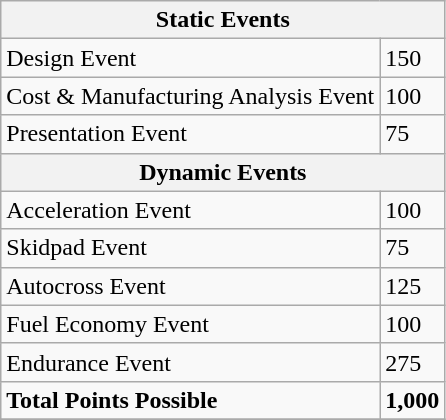<table class="wikitable">
<tr>
<th colspan=2>Static Events</th>
</tr>
<tr>
<td>Design Event</td>
<td>150</td>
</tr>
<tr>
<td>Cost & Manufacturing Analysis Event</td>
<td>100</td>
</tr>
<tr>
<td>Presentation Event</td>
<td>75</td>
</tr>
<tr>
<th colspan=2>Dynamic Events</th>
</tr>
<tr>
<td>Acceleration Event</td>
<td>100</td>
</tr>
<tr>
<td>Skidpad Event</td>
<td>75</td>
</tr>
<tr>
<td>Autocross Event</td>
<td>125</td>
</tr>
<tr>
<td>Fuel Economy Event</td>
<td>100</td>
</tr>
<tr>
<td>Endurance Event</td>
<td>275</td>
</tr>
<tr>
<td><strong>Total Points Possible</strong></td>
<td><strong>1,000</strong></td>
</tr>
<tr>
</tr>
</table>
